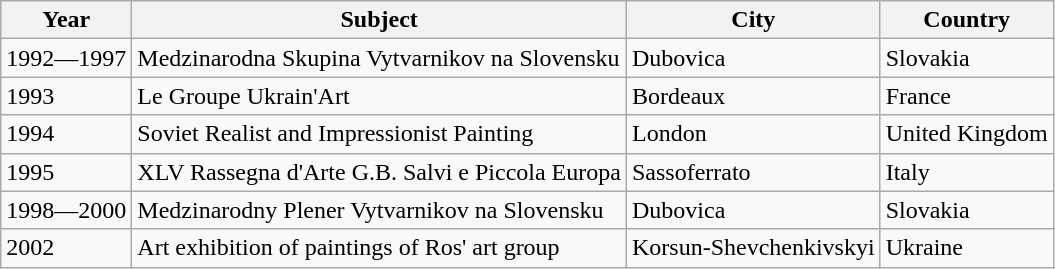<table class="wikitable sortable">
<tr>
<th>Year</th>
<th>Subject</th>
<th>City</th>
<th>Country</th>
</tr>
<tr>
<td>1992—1997</td>
<td>Medzinarodna Skupina Vytvarnikov na Slovensku</td>
<td>Dubovica</td>
<td>Slovakia</td>
</tr>
<tr>
<td>1993</td>
<td>Le Groupe Ukrain'Art</td>
<td>Bordeaux</td>
<td>France</td>
</tr>
<tr>
<td>1994</td>
<td>Soviet Realist and Impressionist Painting</td>
<td>London</td>
<td>United Kingdom</td>
</tr>
<tr>
<td>1995</td>
<td>XLV Rassegna d'Arte G.B. Salvi e Piccola Europa</td>
<td>Sassoferrato</td>
<td>Italy</td>
</tr>
<tr>
<td>1998—2000</td>
<td>Medzinarodny Plener Vytvarnikov na Slovensku</td>
<td>Dubovica</td>
<td>Slovakia</td>
</tr>
<tr>
<td>2002</td>
<td>Art exhibition of paintings of Ros' art group</td>
<td>Korsun-Shevchenkivskyi</td>
<td>Ukraine</td>
</tr>
</table>
